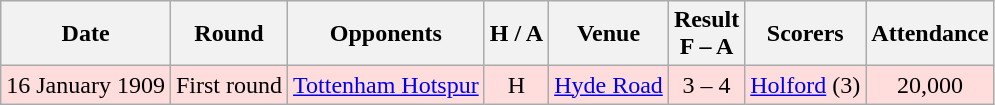<table class="wikitable" style="text-align:center">
<tr>
<th>Date</th>
<th>Round</th>
<th>Opponents</th>
<th>H / A</th>
<th>Venue</th>
<th>Result<br>F – A</th>
<th>Scorers</th>
<th>Attendance</th>
</tr>
<tr bgcolor="#ffdddd">
<td>16 January 1909</td>
<td>First round</td>
<td><a href='#'>Tottenham Hotspur</a></td>
<td>H</td>
<td><a href='#'>Hyde Road</a></td>
<td>3 – 4</td>
<td><a href='#'>Holford</a> (3)</td>
<td>20,000</td>
</tr>
</table>
